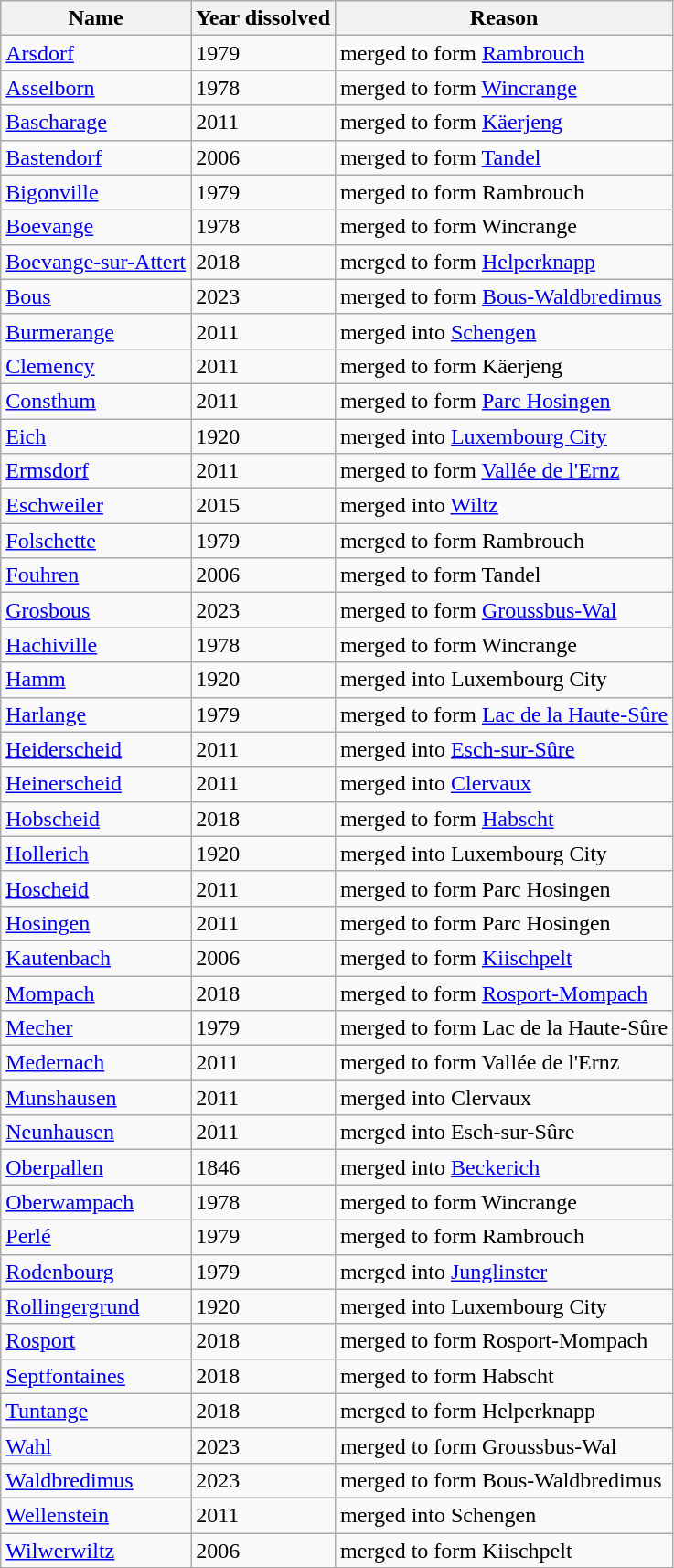<table class="wikitable sortable">
<tr>
<th>Name</th>
<th>Year dissolved</th>
<th>Reason</th>
</tr>
<tr>
<td><a href='#'>Arsdorf</a></td>
<td>1979</td>
<td>merged to form <a href='#'>Rambrouch</a></td>
</tr>
<tr>
<td><a href='#'>Asselborn</a></td>
<td>1978</td>
<td>merged to form <a href='#'>Wincrange</a></td>
</tr>
<tr>
<td><a href='#'>Bascharage</a></td>
<td>2011</td>
<td>merged to form <a href='#'>Käerjeng</a></td>
</tr>
<tr>
<td><a href='#'>Bastendorf</a></td>
<td>2006</td>
<td>merged to form <a href='#'>Tandel</a></td>
</tr>
<tr>
<td><a href='#'>Bigonville</a></td>
<td>1979</td>
<td>merged to form Rambrouch</td>
</tr>
<tr>
<td><a href='#'>Boevange</a></td>
<td>1978</td>
<td>merged to form Wincrange</td>
</tr>
<tr>
<td><a href='#'>Boevange-sur-Attert</a></td>
<td>2018</td>
<td>merged to form <a href='#'>Helperknapp</a></td>
</tr>
<tr>
<td><a href='#'>Bous</a></td>
<td>2023</td>
<td>merged to form <a href='#'>Bous-Waldbredimus</a></td>
</tr>
<tr>
<td><a href='#'>Burmerange</a></td>
<td>2011</td>
<td>merged into <a href='#'>Schengen</a></td>
</tr>
<tr>
<td><a href='#'>Clemency</a></td>
<td>2011</td>
<td>merged to form Käerjeng</td>
</tr>
<tr>
<td><a href='#'>Consthum</a></td>
<td>2011</td>
<td>merged to form <a href='#'>Parc Hosingen</a></td>
</tr>
<tr>
<td><a href='#'>Eich</a></td>
<td>1920</td>
<td>merged into <a href='#'>Luxembourg City</a></td>
</tr>
<tr>
<td><a href='#'>Ermsdorf</a></td>
<td>2011</td>
<td>merged to form <a href='#'>Vallée de l'Ernz</a></td>
</tr>
<tr>
<td><a href='#'>Eschweiler</a></td>
<td>2015</td>
<td>merged into <a href='#'>Wiltz</a></td>
</tr>
<tr>
<td><a href='#'>Folschette</a></td>
<td>1979</td>
<td>merged to form Rambrouch</td>
</tr>
<tr>
<td><a href='#'>Fouhren</a></td>
<td>2006</td>
<td>merged to form Tandel</td>
</tr>
<tr>
<td><a href='#'>Grosbous</a></td>
<td>2023</td>
<td>merged to form <a href='#'>Groussbus-Wal</a></td>
</tr>
<tr>
<td><a href='#'>Hachiville</a></td>
<td>1978</td>
<td>merged to form Wincrange</td>
</tr>
<tr>
<td><a href='#'>Hamm</a></td>
<td>1920</td>
<td>merged into Luxembourg City</td>
</tr>
<tr>
<td><a href='#'>Harlange</a></td>
<td>1979</td>
<td>merged to form <a href='#'>Lac de la Haute-Sûre</a></td>
</tr>
<tr>
<td><a href='#'>Heiderscheid</a></td>
<td>2011</td>
<td>merged into <a href='#'>Esch-sur-Sûre</a></td>
</tr>
<tr>
<td><a href='#'>Heinerscheid</a></td>
<td>2011</td>
<td>merged into <a href='#'>Clervaux</a></td>
</tr>
<tr>
<td><a href='#'>Hobscheid</a></td>
<td>2018</td>
<td>merged to form <a href='#'>Habscht</a></td>
</tr>
<tr>
<td><a href='#'>Hollerich</a></td>
<td>1920</td>
<td>merged into Luxembourg City</td>
</tr>
<tr>
<td><a href='#'>Hoscheid</a></td>
<td>2011</td>
<td>merged to form Parc Hosingen</td>
</tr>
<tr>
<td><a href='#'>Hosingen</a></td>
<td>2011</td>
<td>merged to form Parc Hosingen</td>
</tr>
<tr>
<td><a href='#'>Kautenbach</a></td>
<td>2006</td>
<td>merged to form <a href='#'>Kiischpelt</a></td>
</tr>
<tr>
<td><a href='#'>Mompach</a></td>
<td>2018</td>
<td>merged to form <a href='#'>Rosport-Mompach</a></td>
</tr>
<tr>
<td><a href='#'>Mecher</a></td>
<td>1979</td>
<td>merged to form Lac de la Haute-Sûre</td>
</tr>
<tr>
<td><a href='#'>Medernach</a></td>
<td>2011</td>
<td>merged to form Vallée de l'Ernz</td>
</tr>
<tr>
<td><a href='#'>Munshausen</a></td>
<td>2011</td>
<td>merged into Clervaux</td>
</tr>
<tr>
<td><a href='#'>Neunhausen</a></td>
<td>2011</td>
<td>merged into Esch-sur-Sûre</td>
</tr>
<tr>
<td><a href='#'>Oberpallen</a></td>
<td>1846</td>
<td>merged into <a href='#'>Beckerich</a></td>
</tr>
<tr>
<td><a href='#'>Oberwampach</a></td>
<td>1978</td>
<td>merged to form Wincrange</td>
</tr>
<tr>
<td><a href='#'>Perlé</a></td>
<td>1979</td>
<td>merged to form Rambrouch</td>
</tr>
<tr>
<td><a href='#'>Rodenbourg</a></td>
<td>1979</td>
<td>merged into <a href='#'>Junglinster</a></td>
</tr>
<tr>
<td><a href='#'>Rollingergrund</a></td>
<td>1920</td>
<td>merged into Luxembourg City</td>
</tr>
<tr>
<td><a href='#'>Rosport</a></td>
<td>2018</td>
<td>merged to form Rosport-Mompach</td>
</tr>
<tr>
<td><a href='#'>Septfontaines</a></td>
<td>2018</td>
<td>merged to form Habscht</td>
</tr>
<tr>
<td><a href='#'>Tuntange</a></td>
<td>2018</td>
<td>merged to form Helperknapp</td>
</tr>
<tr>
<td><a href='#'>Wahl</a></td>
<td>2023</td>
<td>merged to form Groussbus-Wal</td>
</tr>
<tr>
<td><a href='#'>Waldbredimus</a></td>
<td>2023</td>
<td>merged to form Bous-Waldbredimus</td>
</tr>
<tr>
<td><a href='#'>Wellenstein</a></td>
<td>2011</td>
<td>merged into Schengen</td>
</tr>
<tr>
<td><a href='#'>Wilwerwiltz</a></td>
<td>2006</td>
<td>merged to form Kiischpelt</td>
</tr>
</table>
